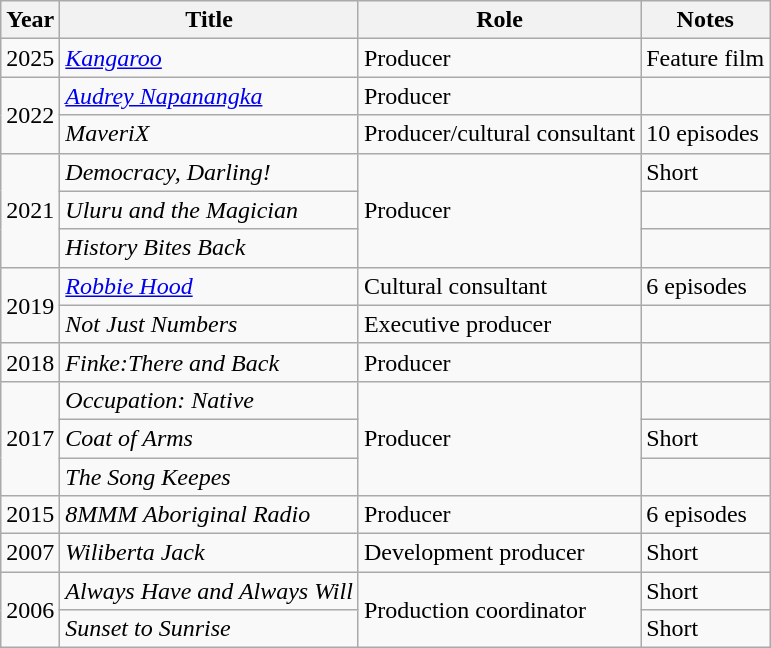<table class="wikitable">
<tr>
<th>Year</th>
<th>Title</th>
<th>Role</th>
<th>Notes</th>
</tr>
<tr>
<td>2025</td>
<td><em><a href='#'>Kangaroo</a></em></td>
<td>Producer</td>
<td>Feature film</td>
</tr>
<tr>
<td rowspan="2">2022</td>
<td><em><a href='#'>Audrey Napanangka</a></em></td>
<td>Producer</td>
<td></td>
</tr>
<tr>
<td><em>MaveriX</em></td>
<td>Producer/cultural consultant</td>
<td>10 episodes</td>
</tr>
<tr>
<td rowspan="3">2021</td>
<td><em>Democracy, Darling!</em></td>
<td rowspan="3">Producer</td>
<td>Short</td>
</tr>
<tr>
<td><em>Uluru and the Magician</em></td>
<td></td>
</tr>
<tr>
<td><em>History Bites Back</em></td>
<td></td>
</tr>
<tr>
<td rowspan="2">2019</td>
<td><em><a href='#'>Robbie Hood</a></em></td>
<td>Cultural consultant</td>
<td>6 episodes</td>
</tr>
<tr>
<td><em>Not Just Numbers</em></td>
<td>Executive producer</td>
<td></td>
</tr>
<tr>
<td>2018</td>
<td><em>Finke:There and Back</em></td>
<td>Producer</td>
<td></td>
</tr>
<tr>
<td rowspan="3">2017</td>
<td><em>Occupation: Native</em></td>
<td rowspan="3">Producer</td>
<td></td>
</tr>
<tr>
<td><em>Coat of Arms</em></td>
<td>Short</td>
</tr>
<tr>
<td><em>The Song Keepes</em></td>
<td></td>
</tr>
<tr>
<td>2015</td>
<td><em>8MMM Aboriginal Radio</em></td>
<td>Producer</td>
<td>6 episodes</td>
</tr>
<tr>
<td>2007</td>
<td><em>Wiliberta Jack</em></td>
<td>Development producer</td>
<td>Short</td>
</tr>
<tr>
<td rowspan="2">2006</td>
<td><em>Always Have and Always Will</em></td>
<td rowspan="2">Production coordinator</td>
<td>Short</td>
</tr>
<tr>
<td><em>Sunset to Sunrise</em></td>
<td>Short</td>
</tr>
</table>
